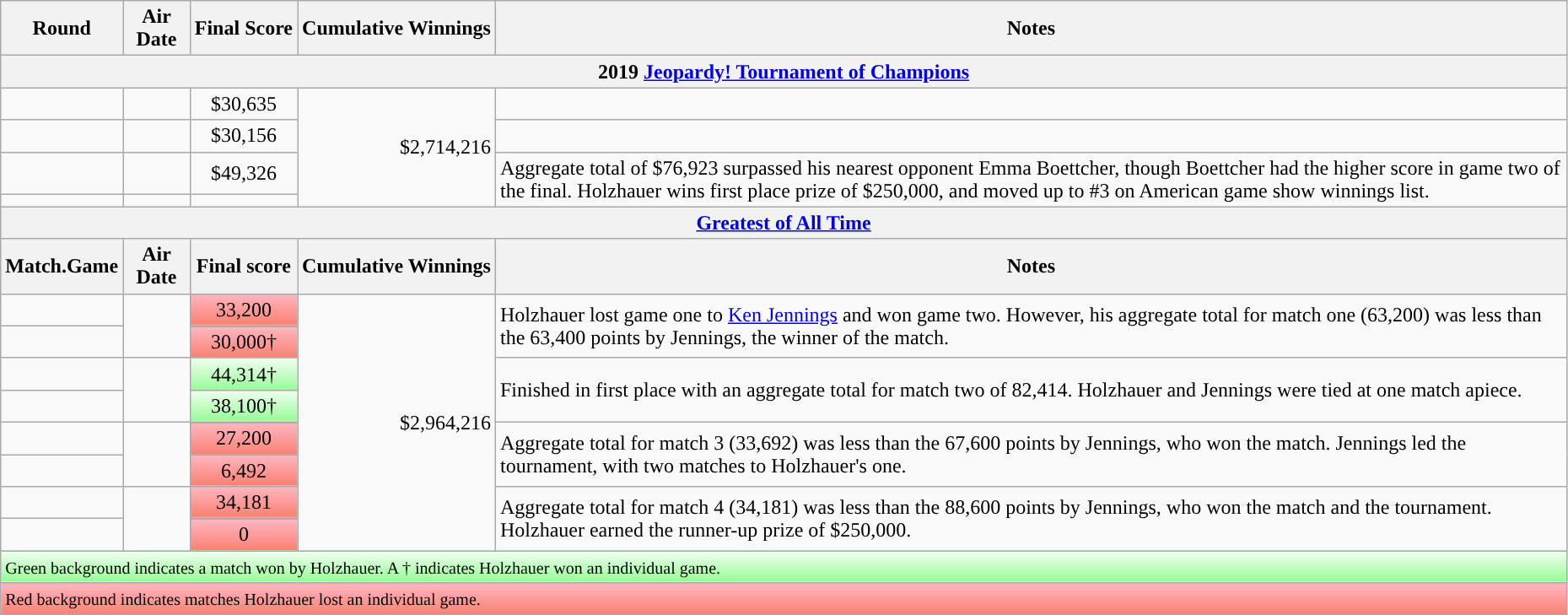<table class="wikitable sortable mw-collapsible mw-collapsed" style="width:98%;">
<tr>
<th>Round</th>
<th>Air Date</th>
<th style="white-space:nowrap;">Final Score</th>
<th style="white-space:nowrap;">Cumulative Winnings</th>
<th>Notes</th>
</tr>
<tr>
<th colspan=5>2019 <a href='#'>Jeopardy! Tournament of Champions</a></th>
</tr>
<tr>
<td></td>
<td></td>
<td style="text-align: center;">$30,635</td>
<td rowspan="4"; style="text-align: right;">$2,714,216</td>
<td style="text-align: center;"></td>
</tr>
<tr>
<td></td>
<td></td>
<td style="text-align: center;">$30,156</td>
<td style="text-align: center;"></td>
</tr>
<tr>
<td></td>
<td></td>
<td style="text-align: center;">$49,326</td>
<td rowspan="2";>Aggregate total of $76,923 surpassed his nearest opponent Emma Boettcher, though Boettcher had the higher score in game two of the final. Holzhauer wins first place prize of $250,000, and moved up to #3 on American game show winnings list.</td>
</tr>
<tr>
<td></td>
<td></td>
<td></td>
</tr>
<tr>
<th colspan=5><a href='#'>Greatest of All Time</a></th>
</tr>
<tr>
<th style="white-space:nowrap;">Match.Game</th>
<th>Air Date</th>
<th>Final score</th>
<th>Cumulative Winnings</th>
<th>Notes</th>
</tr>
<tr>
<td></td>
<td rowspan=2></td>
<td style="text-align:center;background-image:linear-gradient(to bottom,lightpink,salmon)">33,200</td>
<td rowspan=8 style="text-align:right">$2,964,216</td>
<td rowspan=2>Holzhauer lost game one to <a href='#'>Ken Jennings</a> and won game two. However, his aggregate total for match one (63,200) was less than the 63,400 points by Jennings, the winner of the match.</td>
</tr>
<tr>
<td></td>
<td style="text-align:center;background-image:linear-gradient(to bottom,lightpink,salmon)">30,000†</td>
</tr>
<tr>
<td></td>
<td rowspan=2></td>
<td style="text-align:center;background-image:linear-gradient(to bottom,honeydew,palegreen);">44,314†</td>
<td rowspan=2>Finished in first place with an aggregate total for match two of 82,414. Holzhauer and Jennings were tied at one match apiece.</td>
</tr>
<tr>
<td></td>
<td style="text-align:center;background-image:linear-gradient(to bottom,honeydew,palegreen);">38,100†</td>
</tr>
<tr>
<td></td>
<td rowspan=2></td>
<td style="text-align:center;background-image:linear-gradient(to bottom,lightpink,salmon)">27,200</td>
<td rowspan=2>Aggregate total for match 3 (33,692) was less than the 67,600 points by Jennings, who won the match. Jennings led the tournament, with two matches to Holzhauer's one.</td>
</tr>
<tr>
<td></td>
<td style="text-align:center;background-image:linear-gradient(to bottom,lightpink,salmon)">6,492</td>
</tr>
<tr>
<td></td>
<td rowspan=2></td>
<td style="text-align:center;background-image:linear-gradient(to bottom,lightpink,salmon)">34,181</td>
<td rowspan=2>Aggregate total for match 4 (34,181) was less than the 88,600 points by Jennings, who won the match and the tournament. Holzhauer earned the runner-up prize of $250,000.</td>
</tr>
<tr>
<td></td>
<td style="text-align:center;background-image:linear-gradient(to bottom,lightpink,salmon)">0</td>
</tr>
<tr class="sortbottom">
<td colspan="5" style="background-image:linear-gradient(to bottom,honeydew,palegreen); color:black; vertical-align:middle; text-align:left;"><small> Green background indicates a match won by Holzhauer. A † indicates Holzhauer won an individual game.</small></td>
</tr>
<tr class="sortbottom">
<td colspan="5" style="background-image:linear-gradient(to bottom,lightpink,salmon); color:black; vertical-align: middle; text-align: left;"><small>Red background indicates matches Holzhauer lost an individual game.</small></td>
</tr>
</table>
